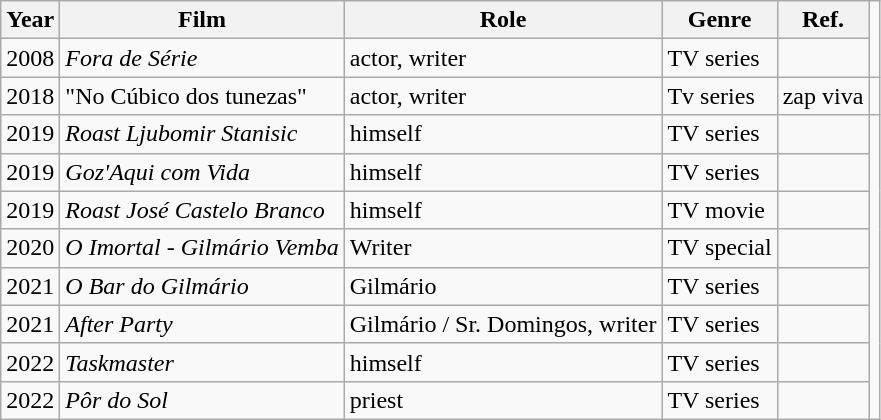<table class="wikitable">
<tr>
<th>Year</th>
<th>Film</th>
<th>Role</th>
<th>Genre</th>
<th>Ref.</th>
</tr>
<tr>
<td>2008</td>
<td><em>Fora de Série</em></td>
<td>actor, writer</td>
<td>TV series</td>
<td></td>
</tr>
<tr>
<td>2018</td>
<td>"No Cúbico dos tunezas"</td>
<td>actor, writer</td>
<td>Tv series</td>
<td>zap viva</td>
<td></td>
</tr>
<tr>
<td>2019</td>
<td><em>Roast Ljubomir Stanisic</em></td>
<td>himself</td>
<td>TV series</td>
<td></td>
</tr>
<tr>
<td>2019</td>
<td><em>Goz'Aqui com Vida</em></td>
<td>himself</td>
<td>TV series</td>
<td></td>
</tr>
<tr>
<td>2019</td>
<td><em>Roast José Castelo Branco</em></td>
<td>himself</td>
<td>TV movie</td>
<td></td>
</tr>
<tr>
<td>2020</td>
<td><em>O Imortal - Gilmário Vemba</em></td>
<td>Writer</td>
<td>TV special</td>
<td></td>
</tr>
<tr>
<td>2021</td>
<td><em>O Bar do Gilmário</em></td>
<td>Gilmário</td>
<td>TV series</td>
<td></td>
</tr>
<tr>
<td>2021</td>
<td><em>After Party</em></td>
<td>Gilmário / Sr. Domingos, writer</td>
<td>TV series</td>
<td></td>
</tr>
<tr>
<td>2022</td>
<td><em>Taskmaster</em></td>
<td>himself</td>
<td>TV series</td>
<td></td>
</tr>
<tr>
<td>2022</td>
<td><em>Pôr do Sol</em></td>
<td>priest</td>
<td>TV series</td>
<td></td>
</tr>
</table>
